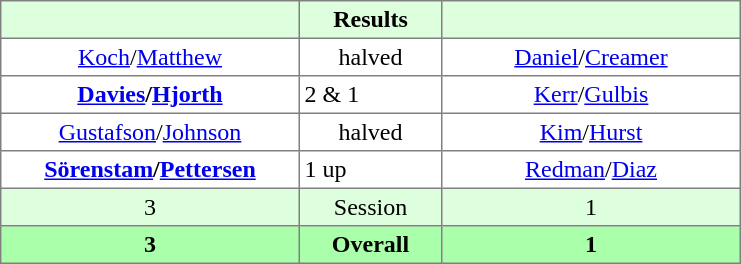<table border="1" cellpadding="3" style="border-collapse:collapse; text-align:center;">
<tr style="background:#dfd;">
<th style="width:12em;"></th>
<th style="width:5.5em;">Results</th>
<th style="width:12em;"></th>
</tr>
<tr>
<td><a href='#'>Koch</a>/<a href='#'>Matthew</a></td>
<td>halved</td>
<td><a href='#'>Daniel</a>/<a href='#'>Creamer</a></td>
</tr>
<tr>
<td><strong><a href='#'>Davies</a>/<a href='#'>Hjorth</a></strong></td>
<td align=left> 2 & 1</td>
<td><a href='#'>Kerr</a>/<a href='#'>Gulbis</a></td>
</tr>
<tr>
<td><a href='#'>Gustafson</a>/<a href='#'>Johnson</a></td>
<td>halved</td>
<td><a href='#'>Kim</a>/<a href='#'>Hurst</a></td>
</tr>
<tr>
<td><strong><a href='#'>Sörenstam</a>/<a href='#'>Pettersen</a></strong></td>
<td align=left> 1 up</td>
<td><a href='#'>Redman</a>/<a href='#'>Diaz</a></td>
</tr>
<tr style="background:#dfd;">
<td>3</td>
<td>Session</td>
<td>1</td>
</tr>
<tr style="background:#afa;">
<th>3</th>
<th>Overall</th>
<th>1</th>
</tr>
</table>
